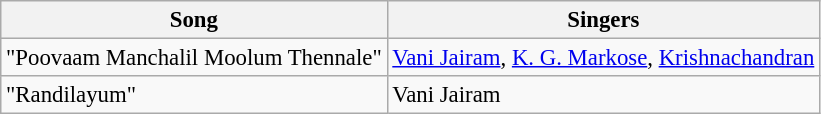<table class="wikitable" style="font-size:95%;">
<tr>
<th>Song</th>
<th>Singers</th>
</tr>
<tr>
<td>"Poovaam Manchalil Moolum Thennale"</td>
<td><a href='#'>Vani Jairam</a>, <a href='#'>K. G. Markose</a>, <a href='#'>Krishnachandran</a></td>
</tr>
<tr>
<td>"Randilayum"</td>
<td>Vani Jairam</td>
</tr>
</table>
